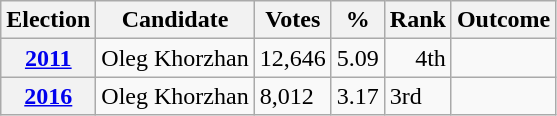<table class="wikitable">
<tr>
<th>Election</th>
<th>Candidate</th>
<th>Votes</th>
<th>%</th>
<th>Rank</th>
<th>Outcome</th>
</tr>
<tr>
<th><a href='#'>2011</a></th>
<td>Oleg Khorzhan</td>
<td>12,646</td>
<td>5.09</td>
<td align="right">4th</td>
<td></td>
</tr>
<tr>
<th><a href='#'>2016</a></th>
<td>Oleg Khorzhan</td>
<td>8,012</td>
<td>3.17</td>
<td> 3rd</td>
<td></td>
</tr>
</table>
